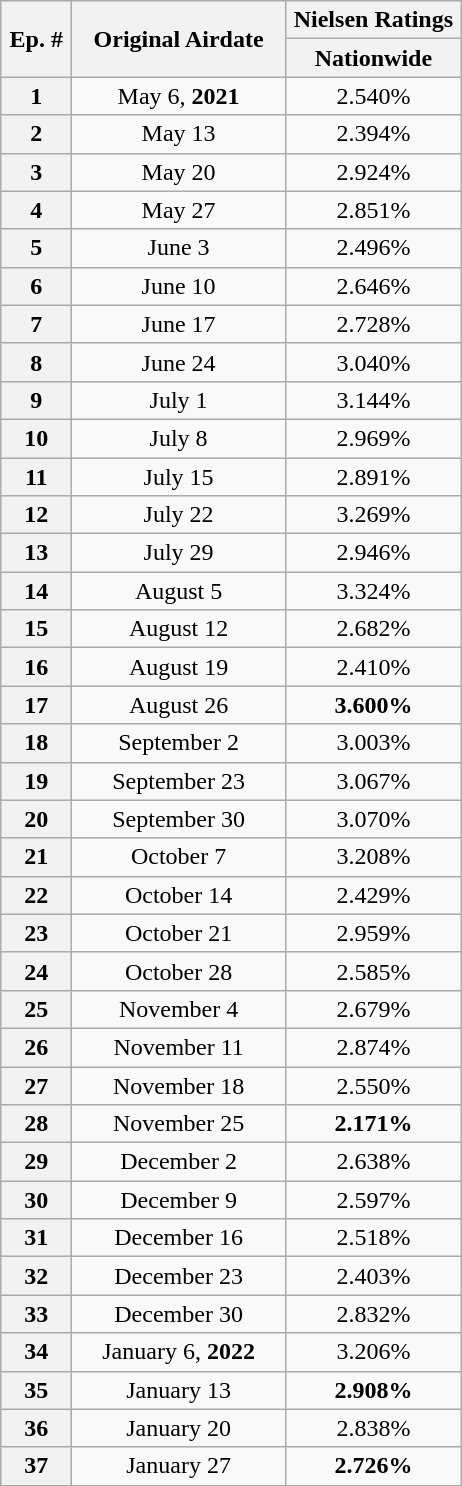<table class="wikitable =wikitable" style="text-align:center">
<tr>
<th rowspan=2 style=width:40px;>Ep. #</th>
<th rowspan=2 style=width:135px;>Original Airdate</th>
<th width=110>Nielsen Ratings</th>
</tr>
<tr>
<th>Nationwide</th>
</tr>
<tr>
<th>1</th>
<td>May 6, <strong>2021</strong></td>
<td>2.540%</td>
</tr>
<tr>
<th>2</th>
<td>May 13</td>
<td>2.394%</td>
</tr>
<tr>
<th>3</th>
<td>May 20</td>
<td>2.924%</td>
</tr>
<tr>
<th>4</th>
<td>May 27</td>
<td>2.851%</td>
</tr>
<tr>
<th>5</th>
<td>June 3</td>
<td>2.496%</td>
</tr>
<tr>
<th>6</th>
<td>June 10</td>
<td>2.646%</td>
</tr>
<tr>
<th>7</th>
<td>June 17</td>
<td>2.728%</td>
</tr>
<tr>
<th>8</th>
<td>June 24</td>
<td>3.040%</td>
</tr>
<tr>
<th>9</th>
<td>July 1</td>
<td>3.144%</td>
</tr>
<tr>
<th>10</th>
<td>July 8</td>
<td>2.969%</td>
</tr>
<tr>
<th>11</th>
<td>July 15</td>
<td>2.891%</td>
</tr>
<tr>
<th>12</th>
<td>July 22</td>
<td>3.269%</td>
</tr>
<tr>
<th>13</th>
<td>July 29</td>
<td>2.946%</td>
</tr>
<tr>
<th>14</th>
<td>August 5</td>
<td>3.324%</td>
</tr>
<tr>
<th>15</th>
<td>August 12</td>
<td>2.682%</td>
</tr>
<tr>
<th>16</th>
<td>August 19</td>
<td>2.410%</td>
</tr>
<tr>
<th>17</th>
<td>August 26</td>
<td><span><strong>3.600%</strong></span></td>
</tr>
<tr>
<th>18</th>
<td>September 2</td>
<td>3.003%</td>
</tr>
<tr>
<th>19</th>
<td>September 23</td>
<td>3.067%</td>
</tr>
<tr>
<th>20</th>
<td>September 30</td>
<td>3.070%</td>
</tr>
<tr>
<th>21</th>
<td>October 7</td>
<td>3.208%</td>
</tr>
<tr>
<th>22</th>
<td>October 14</td>
<td>2.429%</td>
</tr>
<tr>
<th>23</th>
<td>October 21</td>
<td>2.959%</td>
</tr>
<tr>
<th>24</th>
<td>October 28</td>
<td>2.585%</td>
</tr>
<tr>
<th>25</th>
<td>November 4</td>
<td>2.679%</td>
</tr>
<tr>
<th>26</th>
<td>November 11</td>
<td>2.874%</td>
</tr>
<tr>
<th>27</th>
<td>November 18</td>
<td>2.550%</td>
</tr>
<tr>
<th>28</th>
<td>November 25</td>
<td><span><strong>2.171%</strong></span></td>
</tr>
<tr>
<th>29</th>
<td>December 2</td>
<td>2.638%</td>
</tr>
<tr>
<th>30</th>
<td>December 9</td>
<td>2.597%</td>
</tr>
<tr>
<th>31</th>
<td>December 16</td>
<td>2.518%</td>
</tr>
<tr>
<th>32</th>
<td>December 23</td>
<td>2.403%</td>
</tr>
<tr>
<th>33</th>
<td>December 30</td>
<td>2.832%</td>
</tr>
<tr>
<th>34</th>
<td>January 6, <strong>2022</strong></td>
<td>3.206%</td>
</tr>
<tr>
<th>35</th>
<td>January 13</td>
<td><span><strong>2.908%</strong></span></td>
</tr>
<tr>
<th>36</th>
<td>January 20</td>
<td>2.838%</td>
</tr>
<tr>
<th>37</th>
<td>January 27</td>
<td><span><strong>2.726%</strong></span></td>
</tr>
</table>
